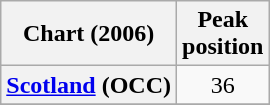<table class="wikitable sortable plainrowheaders">
<tr>
<th>Chart (2006)</th>
<th>Peak<br>position</th>
</tr>
<tr>
<th scope="row"><a href='#'>Scotland</a> (OCC)</th>
<td align="center">36</td>
</tr>
<tr>
</tr>
</table>
